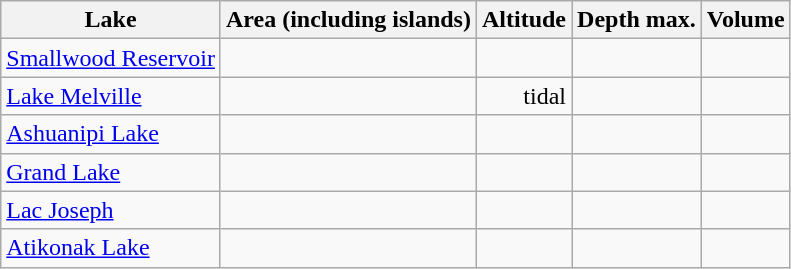<table class="wikitable">
<tr>
<th>Lake</th>
<th>Area (including islands)</th>
<th>Altitude</th>
<th>Depth max.</th>
<th>Volume</th>
</tr>
<tr>
<td><a href='#'>Smallwood Reservoir</a></td>
<td style="text-align: right"></td>
<td style="text-align: right"></td>
<td style="text-align: right"></td>
<td style="text-align: right"></td>
</tr>
<tr>
<td><a href='#'>Lake Melville</a></td>
<td style="text-align: right"></td>
<td style="text-align: right">tidal</td>
<td style="text-align: right"></td>
<td style="text-align: right"></td>
</tr>
<tr>
<td><a href='#'>Ashuanipi Lake</a></td>
<td style="text-align: right"></td>
<td style="text-align: right"></td>
<td style="text-align: right"></td>
<td style="text-align: right"></td>
</tr>
<tr>
<td><a href='#'>Grand Lake</a></td>
<td style="text-align: right"></td>
<td style="text-align: right"></td>
<td style="text-align: right"></td>
<td style="text-align: right"></td>
</tr>
<tr>
<td><a href='#'>Lac Joseph</a></td>
<td style="text-align: right"></td>
<td style="text-align: right"></td>
<td style="text-align: right"></td>
<td style="text-align: right"></td>
</tr>
<tr>
<td><a href='#'>Atikonak Lake</a></td>
<td style="text-align: right"></td>
<td style="text-align: right"></td>
<td style="text-align: right"></td>
<td style="text-align: right"></td>
</tr>
</table>
